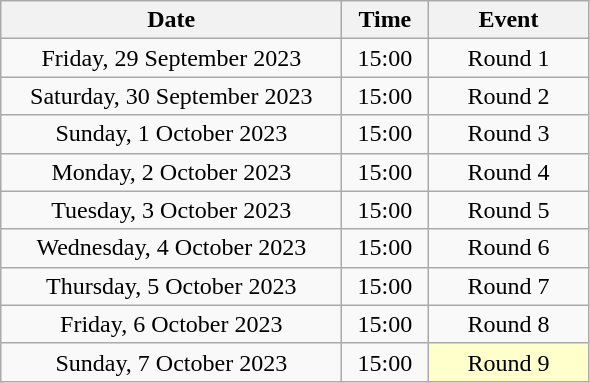<table class = "wikitable" style="text-align:center;">
<tr>
<th width=220>Date</th>
<th width=50>Time</th>
<th width=100>Event</th>
</tr>
<tr>
<td rowspan=1>Friday, 29 September 2023</td>
<td>15:00</td>
<td>Round 1</td>
</tr>
<tr>
<td rowspan=1>Saturday, 30 September 2023</td>
<td>15:00</td>
<td>Round 2</td>
</tr>
<tr>
<td rowspan=1>Sunday, 1 October 2023</td>
<td>15:00</td>
<td>Round 3</td>
</tr>
<tr>
<td rowspan=1>Monday, 2 October 2023</td>
<td>15:00</td>
<td>Round 4</td>
</tr>
<tr>
<td rowspan=1>Tuesday, 3 October 2023</td>
<td>15:00</td>
<td>Round 5</td>
</tr>
<tr>
<td rowspan=1>Wednesday, 4 October 2023</td>
<td>15:00</td>
<td>Round 6</td>
</tr>
<tr>
<td rowspan=1>Thursday, 5 October 2023</td>
<td>15:00</td>
<td>Round 7</td>
</tr>
<tr>
<td rowspan=1>Friday, 6 October 2023</td>
<td>15:00</td>
<td>Round 8</td>
</tr>
<tr>
<td rowspan=1>Sunday, 7 October 2023</td>
<td>15:00</td>
<td style="background:#ffffcc;">Round 9</td>
</tr>
</table>
